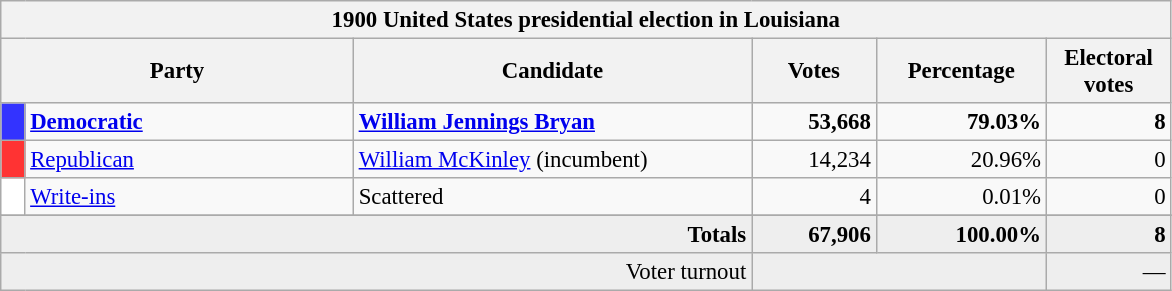<table class="wikitable" style="font-size: 95%;">
<tr>
<th colspan="6">1900 United States presidential election in Louisiana</th>
</tr>
<tr>
<th colspan="2" style="width: 15em">Party</th>
<th style="width: 17em">Candidate</th>
<th style="width: 5em">Votes</th>
<th style="width: 7em">Percentage</th>
<th style="width: 5em">Electoral votes</th>
</tr>
<tr>
<th style="background-color:#3333FF; width: 3px"></th>
<td style="width: 130px"><strong><a href='#'>Democratic</a></strong></td>
<td><strong><a href='#'>William Jennings Bryan</a></strong></td>
<td align="right"><strong>53,668</strong></td>
<td align="right"><strong>79.03%</strong></td>
<td align="right"><strong>8</strong></td>
</tr>
<tr>
<th style="background-color:#FF3333; width: 3px"></th>
<td style="width: 130px"><a href='#'>Republican</a></td>
<td><a href='#'>William McKinley</a> (incumbent)</td>
<td align="right">14,234</td>
<td align="right">20.96%</td>
<td align="right">0</td>
</tr>
<tr>
<th style="background-color:#fff; width: 3px"></th>
<td style="width: 130px"><a href='#'>Write-ins</a></td>
<td>Scattered</td>
<td align="right">4</td>
<td align="right">0.01%</td>
<td align="right">0</td>
</tr>
<tr>
</tr>
<tr bgcolor="#EEEEEE">
<td colspan="3" align="right"><strong>Totals</strong></td>
<td align="right"><strong>67,906</strong></td>
<td align="right"><strong>100.00%</strong></td>
<td align="right"><strong>8</strong></td>
</tr>
<tr bgcolor="#EEEEEE">
<td colspan="3" align="right">Voter turnout</td>
<td colspan="2" align="right"></td>
<td align="right">—</td>
</tr>
</table>
